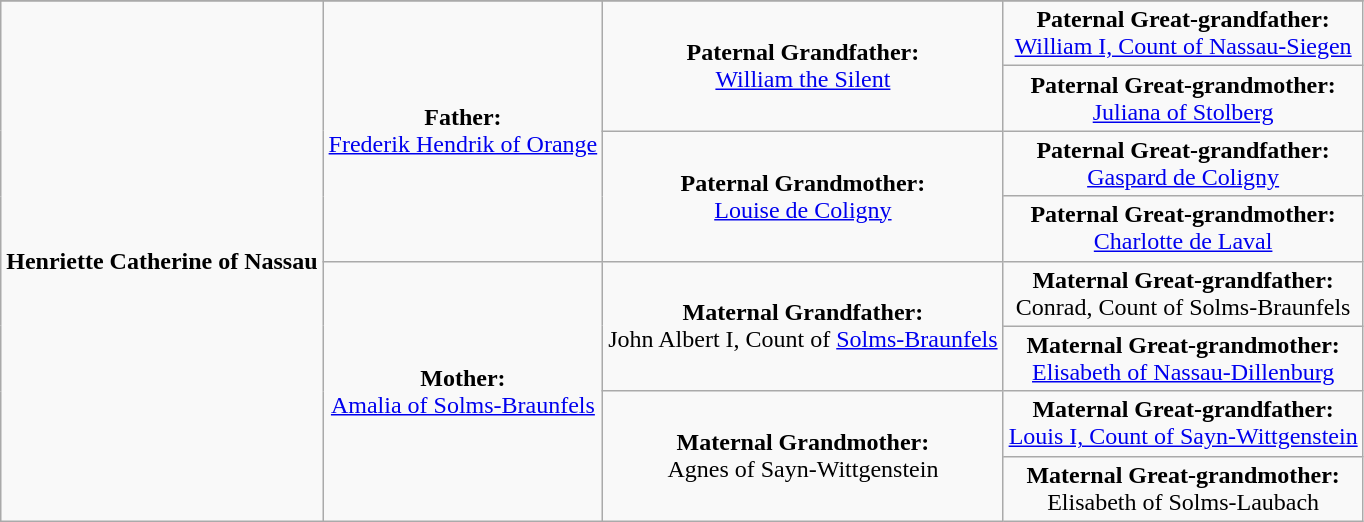<table class="wikitable">
<tr>
</tr>
<tr>
<td rowspan="8" align="center"><strong>Henriette Catherine of Nassau</strong></td>
<td rowspan="4" align="center"><strong>Father:</strong><br><a href='#'>Frederik Hendrik of Orange</a></td>
<td rowspan="2" align="center"><strong>Paternal Grandfather:</strong><br><a href='#'>William the Silent</a></td>
<td align="center"><strong>Paternal Great-grandfather:</strong><br><a href='#'>William I, Count of Nassau-Siegen</a></td>
</tr>
<tr>
<td align="center"><strong>Paternal Great-grandmother:</strong><br><a href='#'>Juliana of Stolberg</a></td>
</tr>
<tr>
<td rowspan="2" align="center"><strong>Paternal Grandmother:</strong><br><a href='#'>Louise de Coligny</a></td>
<td align="center"><strong>Paternal Great-grandfather:</strong><br><a href='#'>Gaspard de Coligny</a></td>
</tr>
<tr>
<td align="center"><strong>Paternal Great-grandmother:</strong><br><a href='#'>Charlotte de Laval</a></td>
</tr>
<tr>
<td rowspan="4" align="center"><strong>Mother:</strong><br><a href='#'>Amalia of Solms-Braunfels</a></td>
<td rowspan="2" align="center"><strong>Maternal Grandfather:</strong><br>John Albert I, Count of <a href='#'>Solms-Braunfels</a></td>
<td align="center"><strong>Maternal Great-grandfather:</strong><br>Conrad, Count of Solms-Braunfels</td>
</tr>
<tr>
<td align="center"><strong>Maternal Great-grandmother:</strong><br><a href='#'>Elisabeth of Nassau-Dillenburg</a></td>
</tr>
<tr>
<td rowspan="2" align="center"><strong>Maternal Grandmother:</strong><br>Agnes of Sayn-Wittgenstein</td>
<td align="center"><strong>Maternal Great-grandfather:</strong><br><a href='#'>Louis I, Count of Sayn-Wittgenstein</a></td>
</tr>
<tr>
<td align="center"><strong>Maternal Great-grandmother:</strong><br>Elisabeth of Solms-Laubach</td>
</tr>
</table>
